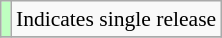<table class="wikitable" style="font-size:90%;">
<tr>
<td style="background:#bfffc0;"></td>
<td>Indicates single release</td>
</tr>
<tr>
</tr>
</table>
